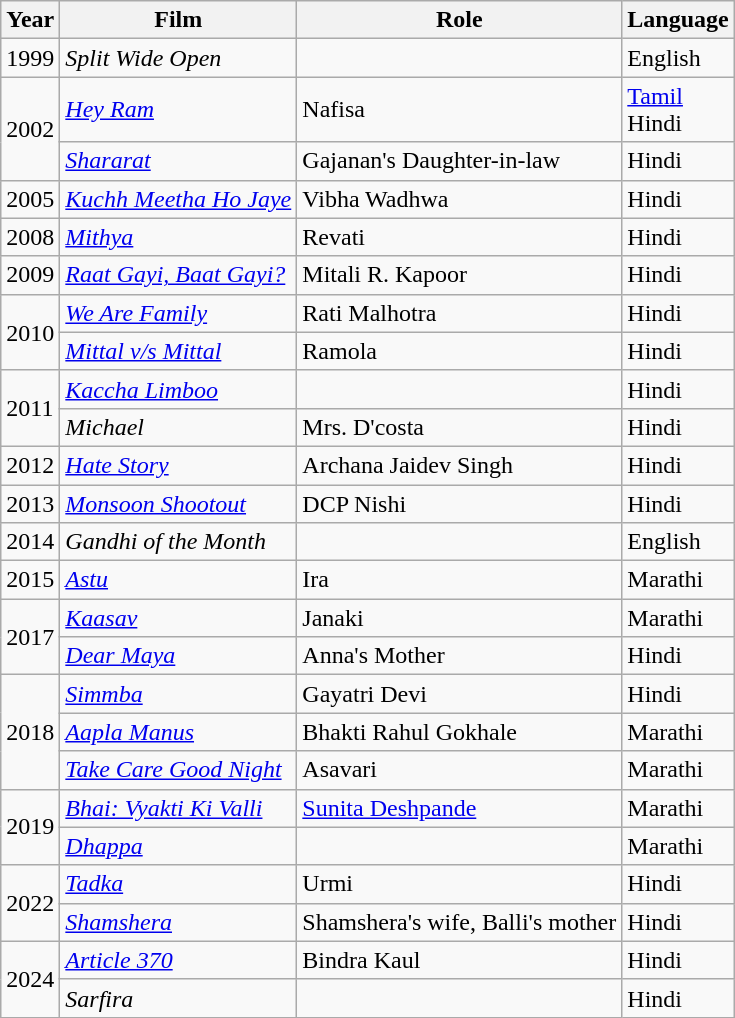<table class="wikitable sortable">
<tr>
<th>Year</th>
<th>Film</th>
<th>Role</th>
<th>Language</th>
</tr>
<tr>
<td>1999</td>
<td><em>Split Wide Open</em></td>
<td></td>
<td>English</td>
</tr>
<tr>
<td rowspan="2">2002</td>
<td><em><a href='#'>Hey Ram</a></em></td>
<td>Nafisa</td>
<td><a href='#'>Tamil</a><br>Hindi</td>
</tr>
<tr>
<td><em><a href='#'>Shararat</a></em></td>
<td>Gajanan's Daughter-in-law</td>
<td>Hindi</td>
</tr>
<tr>
<td>2005</td>
<td><em><a href='#'>Kuchh Meetha Ho Jaye</a></em></td>
<td>Vibha Wadhwa</td>
<td>Hindi</td>
</tr>
<tr>
<td>2008</td>
<td><em><a href='#'>Mithya</a></em></td>
<td>Revati</td>
<td>Hindi</td>
</tr>
<tr>
<td>2009</td>
<td><em><a href='#'>Raat Gayi, Baat Gayi?</a></em></td>
<td>Mitali R. Kapoor</td>
<td>Hindi</td>
</tr>
<tr>
<td rowspan="2">2010</td>
<td><em><a href='#'>We Are Family</a></em></td>
<td>Rati Malhotra</td>
<td>Hindi</td>
</tr>
<tr>
<td><em><a href='#'>Mittal v/s Mittal</a></em></td>
<td>Ramola</td>
<td>Hindi</td>
</tr>
<tr>
<td rowspan="2">2011</td>
<td><em><a href='#'>Kaccha Limboo</a></em></td>
<td></td>
<td>Hindi</td>
</tr>
<tr>
<td><em>Michael</em></td>
<td>Mrs. D'costa</td>
<td>Hindi</td>
</tr>
<tr>
<td>2012</td>
<td><em><a href='#'>Hate Story</a></em></td>
<td>Archana Jaidev Singh</td>
<td>Hindi</td>
</tr>
<tr>
<td>2013</td>
<td><em><a href='#'>Monsoon Shootout</a></em></td>
<td>DCP Nishi</td>
<td>Hindi</td>
</tr>
<tr>
<td>2014</td>
<td><em>Gandhi of the Month</em></td>
<td></td>
<td>English</td>
</tr>
<tr>
<td>2015</td>
<td><em><a href='#'>Astu</a></em></td>
<td>Ira</td>
<td>Marathi</td>
</tr>
<tr>
<td rowspan="2">2017</td>
<td><em><a href='#'>Kaasav</a></em></td>
<td>Janaki</td>
<td>Marathi</td>
</tr>
<tr>
<td><em><a href='#'>Dear Maya</a></em></td>
<td>Anna's Mother</td>
<td>Hindi</td>
</tr>
<tr>
<td rowspan="3">2018</td>
<td><em><a href='#'>Simmba</a></em></td>
<td>Gayatri Devi</td>
<td>Hindi</td>
</tr>
<tr>
<td><em><a href='#'>Aapla Manus</a></em></td>
<td>Bhakti Rahul Gokhale</td>
<td>Marathi</td>
</tr>
<tr>
<td><em><a href='#'>Take Care Good Night</a></em></td>
<td>Asavari</td>
<td>Marathi</td>
</tr>
<tr>
<td rowspan="2">2019</td>
<td><em><a href='#'>Bhai: Vyakti Ki Valli</a></em></td>
<td><a href='#'>Sunita Deshpande</a></td>
<td>Marathi</td>
</tr>
<tr>
<td><em><a href='#'>Dhappa</a></em></td>
<td></td>
<td>Marathi</td>
</tr>
<tr>
<td rowspan="2">2022</td>
<td><em><a href='#'>Tadka</a></em></td>
<td>Urmi</td>
<td>Hindi</td>
</tr>
<tr>
<td><em><a href='#'>Shamshera</a></em></td>
<td>Shamshera's wife, Balli's mother</td>
<td>Hindi</td>
</tr>
<tr>
<td rowspan="2">2024</td>
<td><em><a href='#'>Article 370</a></em></td>
<td>Bindra Kaul</td>
<td>Hindi</td>
</tr>
<tr>
<td><em>Sarfira</em></td>
<td></td>
<td>Hindi </td>
</tr>
</table>
